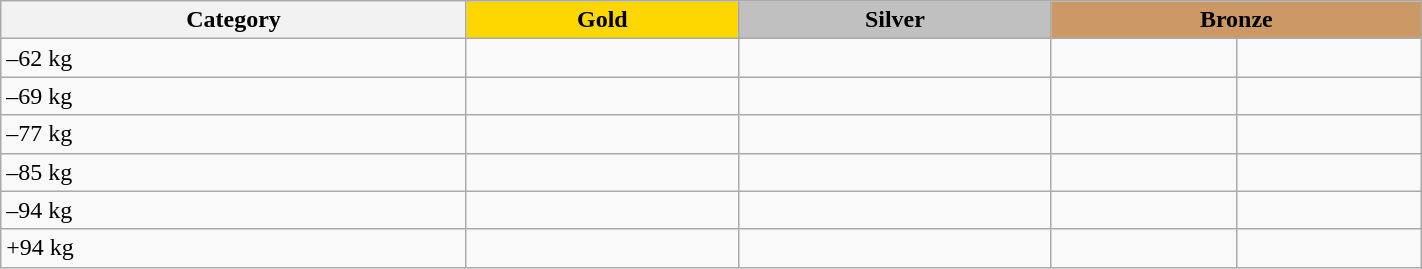<table class=wikitable width=75%>
<tr>
<th>Category</th>
<th style="background: gold">Gold</th>
<th style="background: silver">Silver</th>
<th style="background: #cc9966" colspan=2>Bronze</th>
</tr>
<tr>
<td>–62 kg</td>
<td></td>
<td></td>
<td></td>
<td></td>
</tr>
<tr>
<td>–69 kg</td>
<td></td>
<td></td>
<td></td>
<td></td>
</tr>
<tr>
<td>–77 kg</td>
<td></td>
<td></td>
<td></td>
<td></td>
</tr>
<tr>
<td>–85 kg</td>
<td></td>
<td></td>
<td></td>
<td></td>
</tr>
<tr>
<td>–94 kg</td>
<td></td>
<td></td>
<td></td>
<td></td>
</tr>
<tr>
<td>+94 kg</td>
<td></td>
<td></td>
<td></td>
<td></td>
</tr>
</table>
